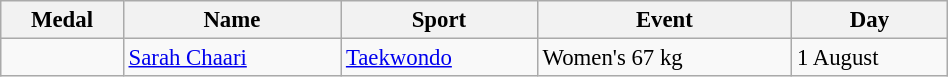<table class="wikitable sortable" style="font-size: 95%; width:50%">
<tr>
<th>Medal</th>
<th>Name</th>
<th>Sport</th>
<th>Event</th>
<th>Day</th>
</tr>
<tr>
<td></td>
<td><a href='#'>Sarah Chaari</a></td>
<td><a href='#'>Taekwondo</a></td>
<td>Women's 67 kg</td>
<td>1 August</td>
</tr>
</table>
